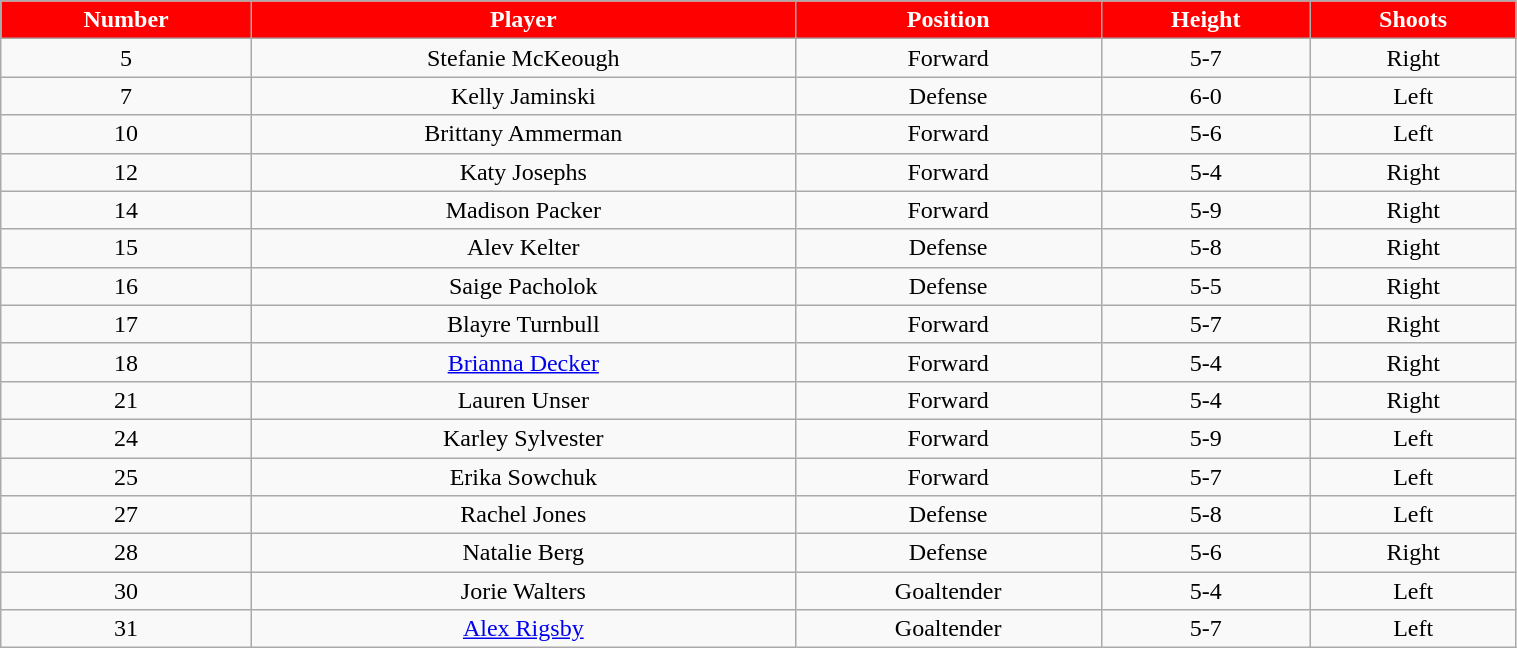<table class="wikitable" width="80%">
<tr align="center"  style=" background:red;color:white;">
<td><strong>Number</strong></td>
<td><strong>Player</strong></td>
<td><strong>Position</strong></td>
<td><strong>Height</strong></td>
<td><strong>Shoots</strong></td>
</tr>
<tr align="center" bgcolor="">
<td>5</td>
<td>Stefanie McKeough</td>
<td>Forward</td>
<td>5-7</td>
<td>Right</td>
</tr>
<tr align="center" bgcolor="">
<td>7</td>
<td>Kelly Jaminski</td>
<td>Defense</td>
<td>6-0</td>
<td>Left</td>
</tr>
<tr align="center" bgcolor="">
<td>10</td>
<td>Brittany Ammerman</td>
<td>Forward</td>
<td>5-6</td>
<td>Left</td>
</tr>
<tr align="center" bgcolor="">
<td>12</td>
<td>Katy Josephs</td>
<td>Forward</td>
<td>5-4</td>
<td>Right</td>
</tr>
<tr align="center" bgcolor="">
<td>14</td>
<td>Madison Packer</td>
<td>Forward</td>
<td>5-9</td>
<td>Right</td>
</tr>
<tr align="center" bgcolor="">
<td>15</td>
<td>Alev Kelter</td>
<td>Defense</td>
<td>5-8</td>
<td>Right</td>
</tr>
<tr align="center" bgcolor="">
<td>16</td>
<td>Saige Pacholok</td>
<td>Defense</td>
<td>5-5</td>
<td>Right</td>
</tr>
<tr align="center" bgcolor="">
<td>17</td>
<td>Blayre Turnbull</td>
<td>Forward</td>
<td>5-7</td>
<td>Right</td>
</tr>
<tr align="center" bgcolor="">
<td>18</td>
<td><a href='#'>Brianna Decker</a></td>
<td>Forward</td>
<td>5-4</td>
<td>Right</td>
</tr>
<tr align="center" bgcolor="">
<td>21</td>
<td>Lauren Unser</td>
<td>Forward</td>
<td>5-4</td>
<td>Right</td>
</tr>
<tr align="center" bgcolor="">
<td>24</td>
<td>Karley Sylvester</td>
<td>Forward</td>
<td>5-9</td>
<td>Left</td>
</tr>
<tr align="center" bgcolor="">
<td>25</td>
<td>Erika Sowchuk</td>
<td>Forward</td>
<td>5-7</td>
<td>Left</td>
</tr>
<tr align="center" bgcolor="">
<td>27</td>
<td>Rachel Jones</td>
<td>Defense</td>
<td>5-8</td>
<td>Left</td>
</tr>
<tr align="center" bgcolor="">
<td>28</td>
<td>Natalie Berg</td>
<td>Defense</td>
<td>5-6</td>
<td>Right</td>
</tr>
<tr align="center" bgcolor="">
<td>30</td>
<td>Jorie Walters</td>
<td>Goaltender</td>
<td>5-4</td>
<td>Left</td>
</tr>
<tr align="center" bgcolor="">
<td>31</td>
<td><a href='#'>Alex Rigsby</a></td>
<td>Goaltender</td>
<td>5-7</td>
<td>Left</td>
</tr>
</table>
